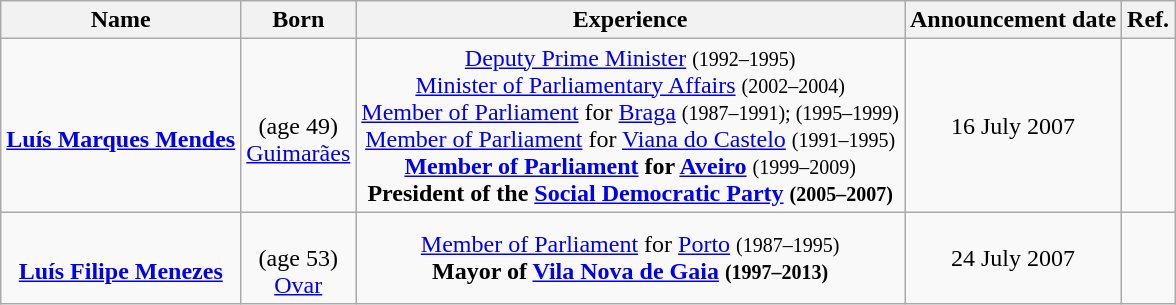<table class="wikitable" style="text-align:center">
<tr>
<th>Name</th>
<th>Born</th>
<th>Experience</th>
<th>Announcement date</th>
<th class="unsortable">Ref.</th>
</tr>
<tr>
<td><br><strong><a href='#'>Luís Marques Mendes</a></strong></td>
<td><br>(age 49)<br><a href='#'>Guimarães</a></td>
<td><a href='#'>Deputy Prime Minister</a> <small>(1992–1995)</small><br><a href='#'>Minister of Parliamentary Affairs</a> <small>(2002–2004)</small><br><a href='#'>Member of Parliament</a> for <a href='#'>Braga</a> <small>(1987–1991); (1995–1999)</small><br><a href='#'>Member of Parliament</a> for <a href='#'>Viana do Castelo</a> <small>(1991–1995)</small><br><strong><a href='#'>Member of Parliament</a> for <a href='#'>Aveiro</a></strong> <small>(1999–2009)</small><br><strong>President of the <a href='#'>Social Democratic Party</a></strong> <small><strong>(2005–2007)</strong></small></td>
<td>16 July 2007</td>
<td></td>
</tr>
<tr>
<td><br><strong><a href='#'>Luís Filipe Menezes</a></strong></td>
<td><br>(age 53)<br><a href='#'>Ovar</a></td>
<td><a href='#'>Member of Parliament</a> for <a href='#'>Porto</a> <small>(1987–1995)</small><br><strong>Mayor of <a href='#'>Vila Nova de Gaia</a> <small>(1997–2013)</small></strong></td>
<td>24 July 2007</td>
<td></td>
</tr>
</table>
